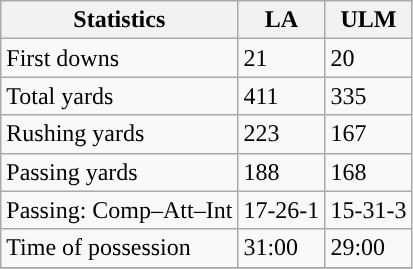<table class="wikitable" style="float: left;">
<tr>
<th>Statistics</th>
<th>LA</th>
<th>ULM</th>
</tr>
<tr>
<td>First downs</td>
<td>21</td>
<td>20</td>
</tr>
<tr>
<td>Total yards</td>
<td>411</td>
<td>335</td>
</tr>
<tr>
<td>Rushing yards</td>
<td>223</td>
<td>167</td>
</tr>
<tr>
<td>Passing yards</td>
<td>188</td>
<td>168</td>
</tr>
<tr>
<td>Passing: Comp–Att–Int</td>
<td>17-26-1</td>
<td>15-31-3</td>
</tr>
<tr>
<td>Time of possession</td>
<td>31:00</td>
<td>29:00</td>
</tr>
<tr>
</tr>
</table>
